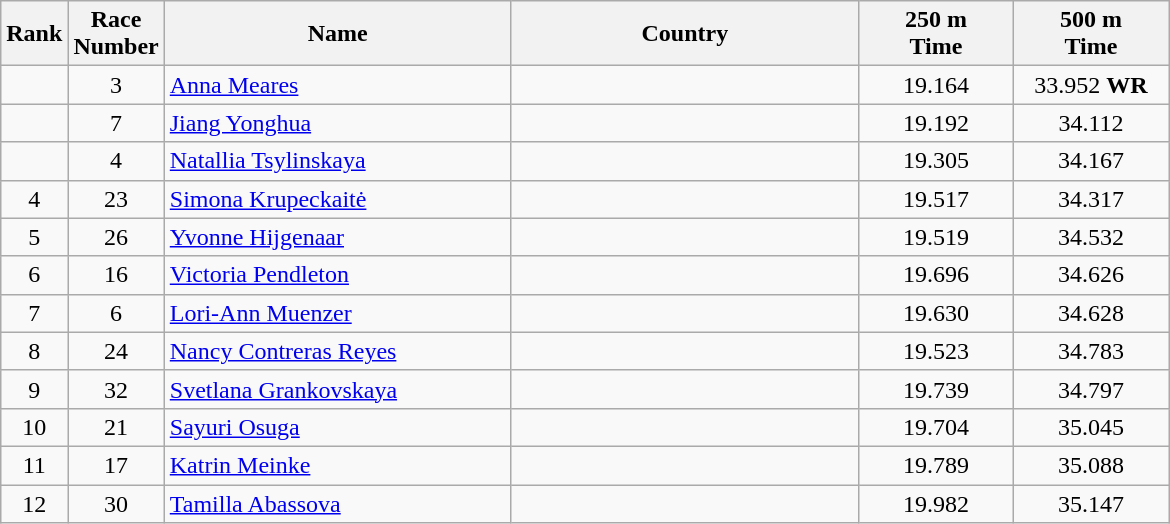<table class="wikitable sortable" style="text-align:center;">
<tr>
<th>Rank</th>
<th>Race<br> Number</th>
<th style="width:14em">Name</th>
<th style="width:14em">Country</th>
<th style="width:6em">250 m<br>Time</th>
<th style="width:6em">500 m<br>Time</th>
</tr>
<tr>
<td></td>
<td>3</td>
<td align=left><a href='#'>Anna Meares</a></td>
<td></td>
<td>19.164</td>
<td>33.952 <strong>WR</strong></td>
</tr>
<tr>
<td></td>
<td>7</td>
<td align=left><a href='#'>Jiang Yonghua</a></td>
<td></td>
<td>19.192</td>
<td>34.112</td>
</tr>
<tr>
<td></td>
<td>4</td>
<td align=left><a href='#'>Natallia Tsylinskaya</a></td>
<td></td>
<td>19.305</td>
<td>34.167</td>
</tr>
<tr>
<td>4</td>
<td>23</td>
<td align=left><a href='#'>Simona Krupeckaitė</a></td>
<td></td>
<td>19.517</td>
<td>34.317</td>
</tr>
<tr>
<td>5</td>
<td>26</td>
<td align=left><a href='#'>Yvonne Hijgenaar</a></td>
<td></td>
<td>19.519</td>
<td>34.532</td>
</tr>
<tr>
<td>6</td>
<td>16</td>
<td align=left><a href='#'>Victoria Pendleton</a></td>
<td></td>
<td>19.696</td>
<td>34.626</td>
</tr>
<tr>
<td>7</td>
<td>6</td>
<td align=left><a href='#'>Lori-Ann Muenzer</a></td>
<td></td>
<td>19.630</td>
<td>34.628</td>
</tr>
<tr>
<td>8</td>
<td>24</td>
<td align=left><a href='#'>Nancy Contreras Reyes</a></td>
<td></td>
<td>19.523</td>
<td>34.783</td>
</tr>
<tr>
<td>9</td>
<td>32</td>
<td align=left><a href='#'>Svetlana Grankovskaya</a></td>
<td></td>
<td>19.739</td>
<td>34.797</td>
</tr>
<tr>
<td>10</td>
<td>21</td>
<td align=left><a href='#'>Sayuri Osuga</a></td>
<td></td>
<td>19.704</td>
<td>35.045</td>
</tr>
<tr>
<td>11</td>
<td>17</td>
<td align=left><a href='#'>Katrin Meinke</a></td>
<td></td>
<td>19.789</td>
<td>35.088</td>
</tr>
<tr>
<td>12</td>
<td>30</td>
<td align=left><a href='#'>Tamilla Abassova</a></td>
<td></td>
<td>19.982</td>
<td>35.147</td>
</tr>
</table>
